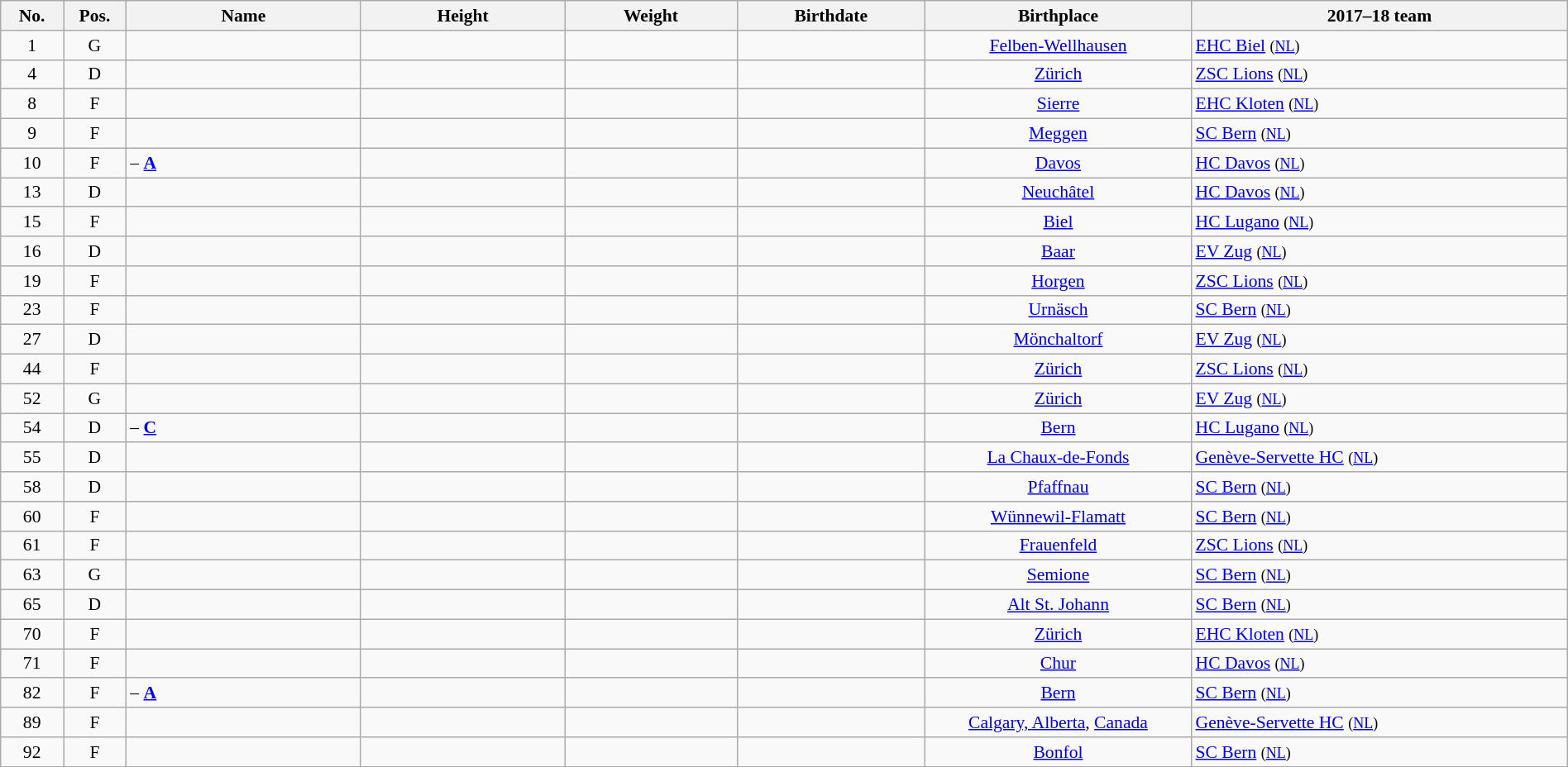<table width="100%" class="wikitable sortable" style="font-size: 90%; text-align: center;">
<tr>
<th style="width:  4%;">No.</th>
<th style="width:  4%;">Pos.</th>
<th style="width: 15%;">Name</th>
<th style="width: 13%;">Height</th>
<th style="width: 11%;">Weight</th>
<th style="width: 12%;">Birthdate</th>
<th style="width: 17%;">Birthplace</th>
<th style="width: 24%;">2017–18 team</th>
</tr>
<tr>
<td>1</td>
<td>G</td>
<td style="text-align:left;"></td>
<td></td>
<td></td>
<td style="text-align:right;"></td>
<td><a href='#'>Felben-Wellhausen</a></td>
<td style="text-align:left;"> <a href='#'>EHC Biel</a> <small>(<a href='#'>NL</a>)</small></td>
</tr>
<tr>
<td>4</td>
<td>D</td>
<td style="text-align:left;"></td>
<td></td>
<td></td>
<td style="text-align:right;"></td>
<td><a href='#'>Zürich</a></td>
<td style="text-align:left;"> <a href='#'>ZSC Lions</a> <small>(<a href='#'>NL</a>)</small></td>
</tr>
<tr>
<td>8</td>
<td>F</td>
<td style="text-align:left;"></td>
<td></td>
<td></td>
<td style="text-align:right;"></td>
<td><a href='#'>Sierre</a></td>
<td style="text-align:left;"> <a href='#'>EHC Kloten</a> <small>(<a href='#'>NL</a>)</small></td>
</tr>
<tr>
<td>9</td>
<td>F</td>
<td style="text-align:left;"></td>
<td></td>
<td></td>
<td style="text-align:right;"></td>
<td><a href='#'>Meggen</a></td>
<td style="text-align:left;"> <a href='#'>SC Bern</a> <small>(<a href='#'>NL</a>)</small></td>
</tr>
<tr>
<td>10</td>
<td>F</td>
<td style="text-align:left;"> – <strong><a href='#'>A</a></strong></td>
<td></td>
<td></td>
<td style="text-align:right;"></td>
<td><a href='#'>Davos</a></td>
<td style="text-align:left;"> <a href='#'>HC Davos</a> <small>(<a href='#'>NL</a>)</small></td>
</tr>
<tr>
<td>13</td>
<td>D</td>
<td style="text-align:left;"></td>
<td></td>
<td></td>
<td style="text-align:right;"></td>
<td><a href='#'>Neuchâtel</a></td>
<td style="text-align:left;"> <a href='#'>HC Davos</a> <small>(<a href='#'>NL</a>)</small></td>
</tr>
<tr>
<td>15</td>
<td>F</td>
<td style="text-align:left;"></td>
<td></td>
<td></td>
<td style="text-align:right;"></td>
<td><a href='#'>Biel</a></td>
<td style="text-align:left;"> <a href='#'>HC Lugano</a> <small>(<a href='#'>NL</a>)</small></td>
</tr>
<tr>
<td>16</td>
<td>D</td>
<td style="text-align:left;"></td>
<td></td>
<td></td>
<td style="text-align:right;"></td>
<td><a href='#'>Baar</a></td>
<td style="text-align:left;"> <a href='#'>EV Zug</a> <small>(<a href='#'>NL</a>)</small></td>
</tr>
<tr>
<td>19</td>
<td>F</td>
<td style="text-align:left;"></td>
<td></td>
<td></td>
<td style="text-align:right;"></td>
<td><a href='#'>Horgen</a></td>
<td style="text-align:left;"> <a href='#'>ZSC Lions</a> <small>(<a href='#'>NL</a>)</small></td>
</tr>
<tr>
<td>23</td>
<td>F</td>
<td style="text-align:left;"></td>
<td></td>
<td></td>
<td style="text-align:right;"></td>
<td><a href='#'>Urnäsch</a></td>
<td style="text-align:left;"> <a href='#'>SC Bern</a> <small>(<a href='#'>NL</a>)</small></td>
</tr>
<tr>
<td>27</td>
<td>D</td>
<td style="text-align:left;"></td>
<td></td>
<td></td>
<td style="text-align:right;"></td>
<td><a href='#'>Mönchaltorf</a></td>
<td style="text-align:left;"> <a href='#'>EV Zug</a> <small>(<a href='#'>NL</a>)</small></td>
</tr>
<tr>
<td>44</td>
<td>F</td>
<td style="text-align:left;"></td>
<td></td>
<td></td>
<td style="text-align:right;"></td>
<td><a href='#'>Zürich</a></td>
<td style="text-align:left;"> <a href='#'>ZSC Lions</a> <small>(<a href='#'>NL</a>)</small></td>
</tr>
<tr>
<td>52</td>
<td>G</td>
<td style="text-align:left;"></td>
<td></td>
<td></td>
<td style="text-align:right;"></td>
<td><a href='#'>Zürich</a></td>
<td style="text-align:left;"> <a href='#'>EV Zug</a> <small>(<a href='#'>NL</a>)</small></td>
</tr>
<tr>
<td>54</td>
<td>D</td>
<td style="text-align:left;"> – <strong><a href='#'>C</a></strong></td>
<td></td>
<td></td>
<td style="text-align:right;"></td>
<td><a href='#'>Bern</a></td>
<td style="text-align:left;"> <a href='#'>HC Lugano</a> <small>(<a href='#'>NL</a>)</small></td>
</tr>
<tr>
<td>55</td>
<td>D</td>
<td style="text-align:left;"></td>
<td></td>
<td></td>
<td style="text-align:right;"></td>
<td><a href='#'>La Chaux-de-Fonds</a></td>
<td style="text-align:left;"> <a href='#'>Genève-Servette HC</a> <small>(<a href='#'>NL</a>)</small></td>
</tr>
<tr>
<td>58</td>
<td>D</td>
<td style="text-align:left;"></td>
<td></td>
<td></td>
<td style="text-align:right;"></td>
<td><a href='#'>Pfaffnau</a></td>
<td style="text-align:left;"> <a href='#'>SC Bern</a> <small>(<a href='#'>NL</a>)</small></td>
</tr>
<tr>
<td>60</td>
<td>F</td>
<td style="text-align:left;"></td>
<td></td>
<td></td>
<td style="text-align:right;"></td>
<td><a href='#'>Wünnewil-Flamatt</a></td>
<td style="text-align:left;"> <a href='#'>SC Bern</a> <small>(<a href='#'>NL</a>)</small></td>
</tr>
<tr>
<td>61</td>
<td>F</td>
<td style="text-align:left;"></td>
<td></td>
<td></td>
<td style="text-align:right;"></td>
<td><a href='#'>Frauenfeld</a></td>
<td style="text-align:left;"> <a href='#'>ZSC Lions</a> <small>(<a href='#'>NL</a>)</small></td>
</tr>
<tr>
<td>63</td>
<td>G</td>
<td style="text-align:left;"></td>
<td></td>
<td></td>
<td style="text-align:right;"></td>
<td><a href='#'>Semione</a></td>
<td style="text-align:left;"> <a href='#'>SC Bern</a> <small>(<a href='#'>NL</a>)</small></td>
</tr>
<tr>
<td>65</td>
<td>D</td>
<td style="text-align:left;"></td>
<td></td>
<td></td>
<td style="text-align:right;"></td>
<td><a href='#'>Alt St. Johann</a></td>
<td style="text-align:left;"> <a href='#'>SC Bern</a> <small>(<a href='#'>NL</a>)</small></td>
</tr>
<tr>
<td>70</td>
<td>F</td>
<td style="text-align:left;"></td>
<td></td>
<td></td>
<td style="text-align:right;"></td>
<td><a href='#'>Zürich</a></td>
<td style="text-align:left;"> <a href='#'>EHC Kloten</a> <small>(<a href='#'>NL</a>)</small></td>
</tr>
<tr>
<td>71</td>
<td>F</td>
<td style="text-align:left;"></td>
<td></td>
<td></td>
<td style="text-align:right;"></td>
<td><a href='#'>Chur</a></td>
<td style="text-align:left;"> <a href='#'>HC Davos</a> <small>(<a href='#'>NL</a>)</small></td>
</tr>
<tr>
<td>82</td>
<td>F</td>
<td style="text-align:left;"> – <strong><a href='#'>A</a></strong></td>
<td></td>
<td></td>
<td style="text-align:right;"></td>
<td><a href='#'>Bern</a></td>
<td style="text-align:left;"> <a href='#'>SC Bern</a> <small>(<a href='#'>NL</a>)</small></td>
</tr>
<tr>
<td>89</td>
<td>F</td>
<td style="text-align:left;"></td>
<td></td>
<td></td>
<td style="text-align:right;"></td>
<td><a href='#'>Calgary, Alberta</a>, <a href='#'>Canada</a></td>
<td style="text-align:left;"> <a href='#'>Genève-Servette HC</a> <small>(<a href='#'>NL</a>)</small></td>
</tr>
<tr>
<td>92</td>
<td>F</td>
<td style="text-align:left;"></td>
<td></td>
<td></td>
<td style="text-align:right;"></td>
<td><a href='#'>Bonfol</a></td>
<td style="text-align:left;"> <a href='#'>SC Bern</a> <small>(<a href='#'>NL</a>)</small></td>
</tr>
</table>
